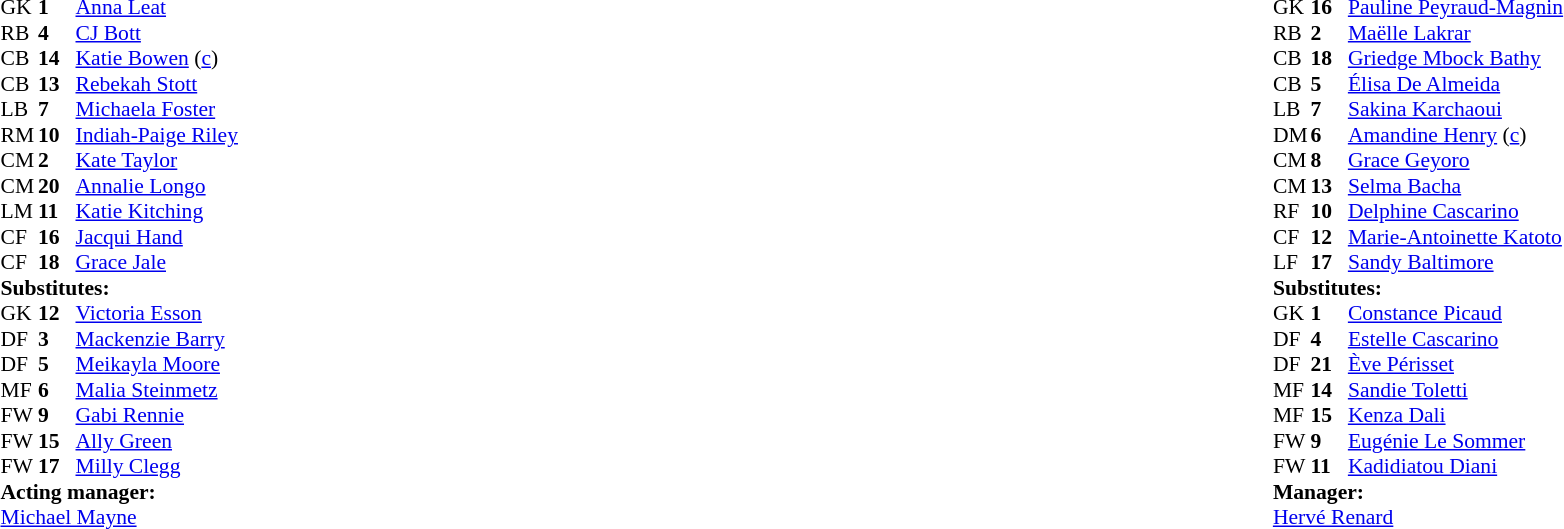<table width="100%">
<tr>
<td valign="top" width="40%"><br><table style="font-size:90%" cellspacing="0" cellpadding="0">
<tr>
<th width=25></th>
<th width=25></th>
</tr>
<tr>
<td>GK</td>
<td><strong>1</strong></td>
<td><a href='#'>Anna Leat</a></td>
</tr>
<tr>
<td>RB</td>
<td><strong>4</strong></td>
<td><a href='#'>CJ Bott</a></td>
</tr>
<tr>
<td>CB</td>
<td><strong>14</strong></td>
<td><a href='#'>Katie Bowen</a> (<a href='#'>c</a>)</td>
</tr>
<tr>
<td>CB</td>
<td><strong>13</strong></td>
<td><a href='#'>Rebekah Stott</a></td>
<td></td>
<td></td>
</tr>
<tr>
<td>LB</td>
<td><strong>7</strong></td>
<td><a href='#'>Michaela Foster</a></td>
<td></td>
<td></td>
</tr>
<tr>
<td>RM</td>
<td><strong>10</strong></td>
<td><a href='#'>Indiah-Paige Riley</a></td>
<td></td>
<td></td>
</tr>
<tr>
<td>CM</td>
<td><strong>2</strong></td>
<td><a href='#'>Kate Taylor</a></td>
</tr>
<tr>
<td>CM</td>
<td><strong>20</strong></td>
<td><a href='#'>Annalie Longo</a></td>
</tr>
<tr>
<td>LM</td>
<td><strong>11</strong></td>
<td><a href='#'>Katie Kitching</a></td>
<td></td>
<td></td>
</tr>
<tr>
<td>CF</td>
<td><strong>16</strong></td>
<td><a href='#'>Jacqui Hand</a></td>
<td></td>
<td></td>
</tr>
<tr>
<td>CF</td>
<td><strong>18</strong></td>
<td><a href='#'>Grace Jale</a></td>
</tr>
<tr>
<td colspan="3"><strong>Substitutes:</strong></td>
</tr>
<tr>
<td>GK</td>
<td><strong>12</strong></td>
<td><a href='#'>Victoria Esson</a></td>
</tr>
<tr>
<td>DF</td>
<td><strong>3</strong></td>
<td><a href='#'>Mackenzie Barry</a></td>
<td></td>
<td></td>
</tr>
<tr>
<td>DF</td>
<td><strong>5</strong></td>
<td><a href='#'>Meikayla Moore</a></td>
<td></td>
<td></td>
</tr>
<tr>
<td>MF</td>
<td><strong>6</strong></td>
<td><a href='#'>Malia Steinmetz</a></td>
<td></td>
<td></td>
</tr>
<tr>
<td>FW</td>
<td><strong>9</strong></td>
<td><a href='#'>Gabi Rennie</a></td>
</tr>
<tr>
<td>FW</td>
<td><strong>15</strong></td>
<td><a href='#'>Ally Green</a></td>
<td></td>
<td></td>
</tr>
<tr>
<td>FW</td>
<td><strong>17</strong></td>
<td><a href='#'>Milly Clegg</a></td>
<td></td>
<td></td>
</tr>
<tr>
<td colspan="3"><strong>Acting manager:</strong></td>
</tr>
<tr>
<td colspan="3"><a href='#'>Michael Mayne</a></td>
</tr>
</table>
</td>
<td valign="top"></td>
<td valign="top" width="50%"><br><table style="font-size:90%; margin:auto" cellspacing="0" cellpadding="0">
<tr>
<th width="25"></th>
<th width="25"></th>
</tr>
<tr>
<td>GK</td>
<td><strong>16</strong></td>
<td><a href='#'>Pauline Peyraud-Magnin</a></td>
</tr>
<tr>
<td>RB</td>
<td><strong>2</strong></td>
<td><a href='#'>Maëlle Lakrar</a></td>
</tr>
<tr>
<td>CB</td>
<td><strong>18</strong></td>
<td><a href='#'>Griedge Mbock Bathy</a></td>
<td></td>
<td></td>
</tr>
<tr>
<td>CB</td>
<td><strong>5</strong></td>
<td><a href='#'>Élisa De Almeida</a></td>
</tr>
<tr>
<td>LB</td>
<td><strong>7</strong></td>
<td><a href='#'>Sakina Karchaoui</a></td>
</tr>
<tr>
<td>DM</td>
<td><strong>6</strong></td>
<td><a href='#'>Amandine Henry</a> (<a href='#'>c</a>)</td>
</tr>
<tr>
<td>CM</td>
<td><strong>8</strong></td>
<td><a href='#'>Grace Geyoro</a></td>
<td></td>
<td></td>
</tr>
<tr>
<td>CM</td>
<td><strong>13</strong></td>
<td><a href='#'>Selma Bacha</a></td>
<td></td>
<td></td>
</tr>
<tr>
<td>RF</td>
<td><strong>10</strong></td>
<td><a href='#'>Delphine Cascarino</a></td>
<td></td>
<td></td>
</tr>
<tr>
<td>CF</td>
<td><strong>12</strong></td>
<td><a href='#'>Marie-Antoinette Katoto</a></td>
<td></td>
<td></td>
</tr>
<tr>
<td>LF</td>
<td><strong>17</strong></td>
<td><a href='#'>Sandy Baltimore</a></td>
</tr>
<tr>
<td colspan="3"><strong>Substitutes:</strong></td>
</tr>
<tr>
<td>GK</td>
<td><strong>1</strong></td>
<td><a href='#'>Constance Picaud</a></td>
</tr>
<tr>
<td>DF</td>
<td><strong>4</strong></td>
<td><a href='#'>Estelle Cascarino</a></td>
</tr>
<tr>
<td>DF</td>
<td><strong>21</strong></td>
<td><a href='#'>Ève Périsset</a></td>
<td></td>
<td></td>
</tr>
<tr>
<td>MF</td>
<td><strong>14</strong></td>
<td><a href='#'>Sandie Toletti</a></td>
<td></td>
<td></td>
</tr>
<tr>
<td>MF</td>
<td><strong>15</strong></td>
<td><a href='#'>Kenza Dali</a></td>
<td></td>
<td></td>
</tr>
<tr>
<td>FW</td>
<td><strong>9</strong></td>
<td><a href='#'>Eugénie Le Sommer</a></td>
<td></td>
<td></td>
</tr>
<tr>
<td>FW</td>
<td><strong>11</strong></td>
<td><a href='#'>Kadidiatou Diani</a></td>
<td></td>
<td></td>
</tr>
<tr>
<td colspan="3"><strong>Manager:</strong></td>
</tr>
<tr>
<td colspan="3"><a href='#'>Hervé Renard</a></td>
</tr>
</table>
</td>
</tr>
</table>
